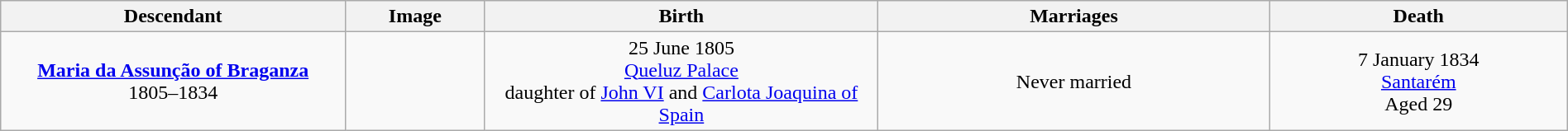<table style="text-align:center; width:100%" class="wikitable">
<tr>
<th width=22%>Descendant</th>
<th width=105px>Image</th>
<th>Birth</th>
<th width=25%>Marriages</th>
<th width=19%>Death</th>
</tr>
<tr>
<td><strong><a href='#'>Maria da Assunção of Braganza</a></strong><br>1805–1834</td>
<td></td>
<td>25 June 1805<br><a href='#'>Queluz Palace</a><br>daughter of <a href='#'>John VI</a> and <a href='#'>Carlota Joaquina of Spain</a></td>
<td>Never married</td>
<td>7 January 1834<br><a href='#'>Santarém</a><br>Aged 29</td>
</tr>
</table>
